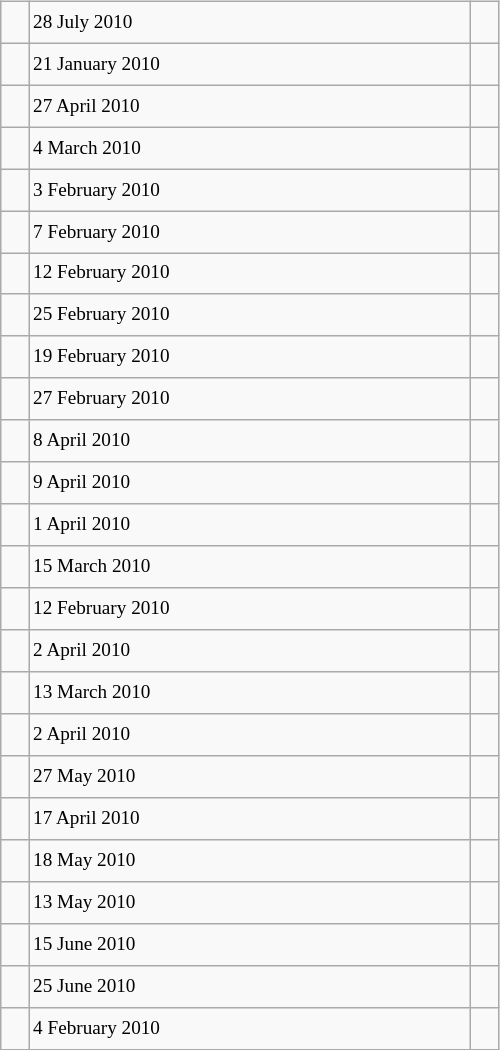<table class="wikitable" style="font-size: 80%; float: left; width: 26em; margin-right: 1em; height: 700px">
<tr>
<td></td>
<td>28 July 2010</td>
<td></td>
</tr>
<tr>
<td></td>
<td>21 January 2010</td>
<td></td>
</tr>
<tr>
<td></td>
<td>27 April 2010</td>
<td></td>
</tr>
<tr>
<td></td>
<td>4 March 2010</td>
<td></td>
</tr>
<tr>
<td></td>
<td>3 February 2010</td>
<td></td>
</tr>
<tr>
<td></td>
<td>7 February 2010</td>
<td></td>
</tr>
<tr>
<td></td>
<td>12 February 2010</td>
<td></td>
</tr>
<tr>
<td></td>
<td>25 February 2010</td>
<td></td>
</tr>
<tr>
<td></td>
<td>19 February 2010</td>
<td></td>
</tr>
<tr>
<td></td>
<td>27 February 2010</td>
<td></td>
</tr>
<tr>
<td></td>
<td>8 April 2010</td>
<td></td>
</tr>
<tr>
<td></td>
<td>9 April 2010</td>
<td></td>
</tr>
<tr>
<td></td>
<td>1 April 2010</td>
<td></td>
</tr>
<tr>
<td></td>
<td>15 March 2010</td>
<td></td>
</tr>
<tr>
<td></td>
<td>12 February 2010</td>
<td></td>
</tr>
<tr>
<td></td>
<td>2 April 2010</td>
<td></td>
</tr>
<tr>
<td></td>
<td>13 March 2010</td>
<td></td>
</tr>
<tr>
<td></td>
<td>2 April 2010</td>
<td></td>
</tr>
<tr>
<td></td>
<td>27 May 2010</td>
<td></td>
</tr>
<tr>
<td></td>
<td>17 April 2010</td>
<td></td>
</tr>
<tr>
<td></td>
<td>18 May 2010</td>
<td></td>
</tr>
<tr>
<td></td>
<td>13 May 2010</td>
<td></td>
</tr>
<tr>
<td></td>
<td>15 June 2010</td>
<td></td>
</tr>
<tr>
<td></td>
<td>25 June 2010</td>
<td></td>
</tr>
<tr>
<td></td>
<td>4 February 2010</td>
<td></td>
</tr>
</table>
